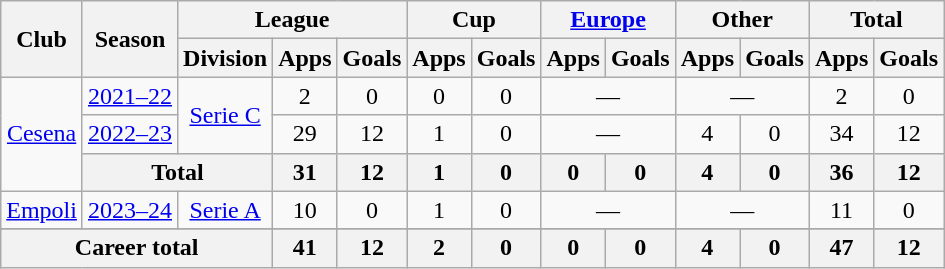<table class="wikitable" style="text-align:center">
<tr>
<th rowspan="2">Club</th>
<th rowspan="2">Season</th>
<th colspan="3">League</th>
<th colspan="2">Cup</th>
<th colspan="2"><a href='#'>Europe</a></th>
<th colspan="2">Other</th>
<th colspan="2">Total</th>
</tr>
<tr>
<th>Division</th>
<th>Apps</th>
<th>Goals</th>
<th>Apps</th>
<th>Goals</th>
<th>Apps</th>
<th>Goals</th>
<th>Apps</th>
<th>Goals</th>
<th>Apps</th>
<th>Goals</th>
</tr>
<tr>
<td rowspan="3" valign="center"><a href='#'>Cesena</a></td>
<td><a href='#'>2021–22</a></td>
<td rowspan="2"><a href='#'>Serie C</a></td>
<td>2</td>
<td>0</td>
<td>0</td>
<td>0</td>
<td colspan="2">—</td>
<td colspan="2">—</td>
<td>2</td>
<td>0</td>
</tr>
<tr>
<td><a href='#'>2022–23</a></td>
<td>29</td>
<td>12</td>
<td>1</td>
<td>0</td>
<td colspan="2">—</td>
<td>4</td>
<td>0</td>
<td>34</td>
<td>12</td>
</tr>
<tr>
<th colspan="2" valign="center">Total</th>
<th>31</th>
<th>12</th>
<th>1</th>
<th>0</th>
<th>0</th>
<th>0</th>
<th>4</th>
<th>0</th>
<th>36</th>
<th>12</th>
</tr>
<tr>
<td><a href='#'>Empoli</a></td>
<td><a href='#'>2023–24</a></td>
<td><a href='#'>Serie A</a></td>
<td>10</td>
<td>0</td>
<td>1</td>
<td>0</td>
<td colspan="2">—</td>
<td colspan="2">—</td>
<td>11</td>
<td>0</td>
</tr>
<tr>
</tr>
<tr>
<th colspan="3">Career total</th>
<th>41</th>
<th>12</th>
<th>2</th>
<th>0</th>
<th>0</th>
<th>0</th>
<th>4</th>
<th>0</th>
<th>47</th>
<th>12</th>
</tr>
</table>
